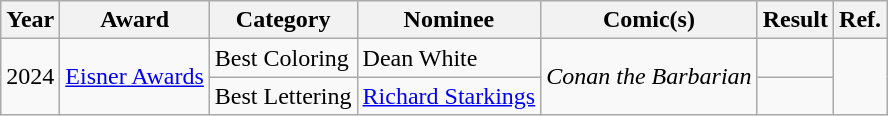<table class="wikitable">
<tr>
<th>Year</th>
<th>Award</th>
<th><strong>Category</strong></th>
<th>Nominee</th>
<th>Comic(s)</th>
<th>Result</th>
<th>Ref.</th>
</tr>
<tr>
<td rowspan="2">2024</td>
<td rowspan="2"><a href='#'>Eisner Awards</a></td>
<td>Best Coloring</td>
<td>Dean White</td>
<td rowspan="2"><em>Conan the Barbarian</em></td>
<td></td>
<td rowspan="3"></td>
</tr>
<tr>
<td>Best Lettering</td>
<td><a href='#'>Richard Starkings</a></td>
<td></td>
</tr>
</table>
